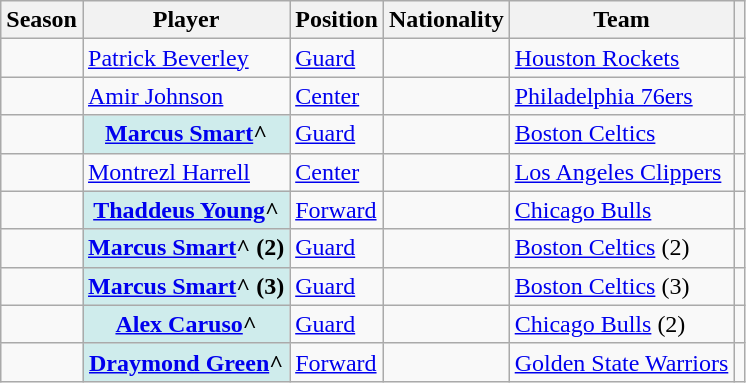<table class="wikitable plainrowheaders sortable" summary="Season (sortable), Player (sortable), Position (sortable), Nationality (sortable), Team (sortable) and References">
<tr>
<th scope="col">Season</th>
<th scope="col">Player</th>
<th scope="col">Position</th>
<th scope="col">Nationality</th>
<th scope="col">Team</th>
<th scope="col" class="unsortable"></th>
</tr>
<tr>
<td></td>
<td><a href='#'>Patrick Beverley</a></td>
<td><a href='#'>Guard</a></td>
<td></td>
<td><a href='#'>Houston Rockets</a></td>
<td></td>
</tr>
<tr>
<td></td>
<td><a href='#'>Amir Johnson</a></td>
<td><a href='#'>Center</a></td>
<td></td>
<td><a href='#'>Philadelphia 76ers</a></td>
<td></td>
</tr>
<tr>
<td></td>
<th scope="row" style="background-color:#CFECEC;"><a href='#'>Marcus Smart</a>^</th>
<td><a href='#'>Guard</a></td>
<td></td>
<td><a href='#'>Boston Celtics</a></td>
<td></td>
</tr>
<tr>
<td></td>
<td><a href='#'>Montrezl Harrell</a></td>
<td><a href='#'>Center</a></td>
<td></td>
<td><a href='#'>Los Angeles Clippers</a></td>
<td></td>
</tr>
<tr>
<td></td>
<th scope="row" style="background-color:#CFECEC;"><a href='#'>Thaddeus Young</a>^</th>
<td><a href='#'>Forward</a></td>
<td></td>
<td><a href='#'>Chicago Bulls</a></td>
<td></td>
</tr>
<tr>
<td></td>
<th scope="row" style="background-color:#CFECEC;"><a href='#'>Marcus Smart</a>^ (2)</th>
<td><a href='#'>Guard</a></td>
<td></td>
<td><a href='#'>Boston Celtics</a> (2)</td>
<td></td>
</tr>
<tr>
<td></td>
<th scope="row" style="background-color:#CFECEC;"><a href='#'>Marcus Smart</a>^ (3)</th>
<td><a href='#'>Guard</a></td>
<td></td>
<td><a href='#'>Boston Celtics</a> (3)</td>
<td></td>
</tr>
<tr>
<td></td>
<th scope="row" style="background-color:#CFECEC;"><a href='#'>Alex Caruso</a>^</th>
<td><a href='#'>Guard</a></td>
<td></td>
<td><a href='#'>Chicago Bulls</a> (2)</td>
<td></td>
</tr>
<tr>
<td></td>
<th scope="row" style="background-color:#CFECEC;"><a href='#'>Draymond Green</a>^</th>
<td><a href='#'>Forward</a></td>
<td></td>
<td><a href='#'>Golden State Warriors</a></td>
<td></td>
</tr>
</table>
